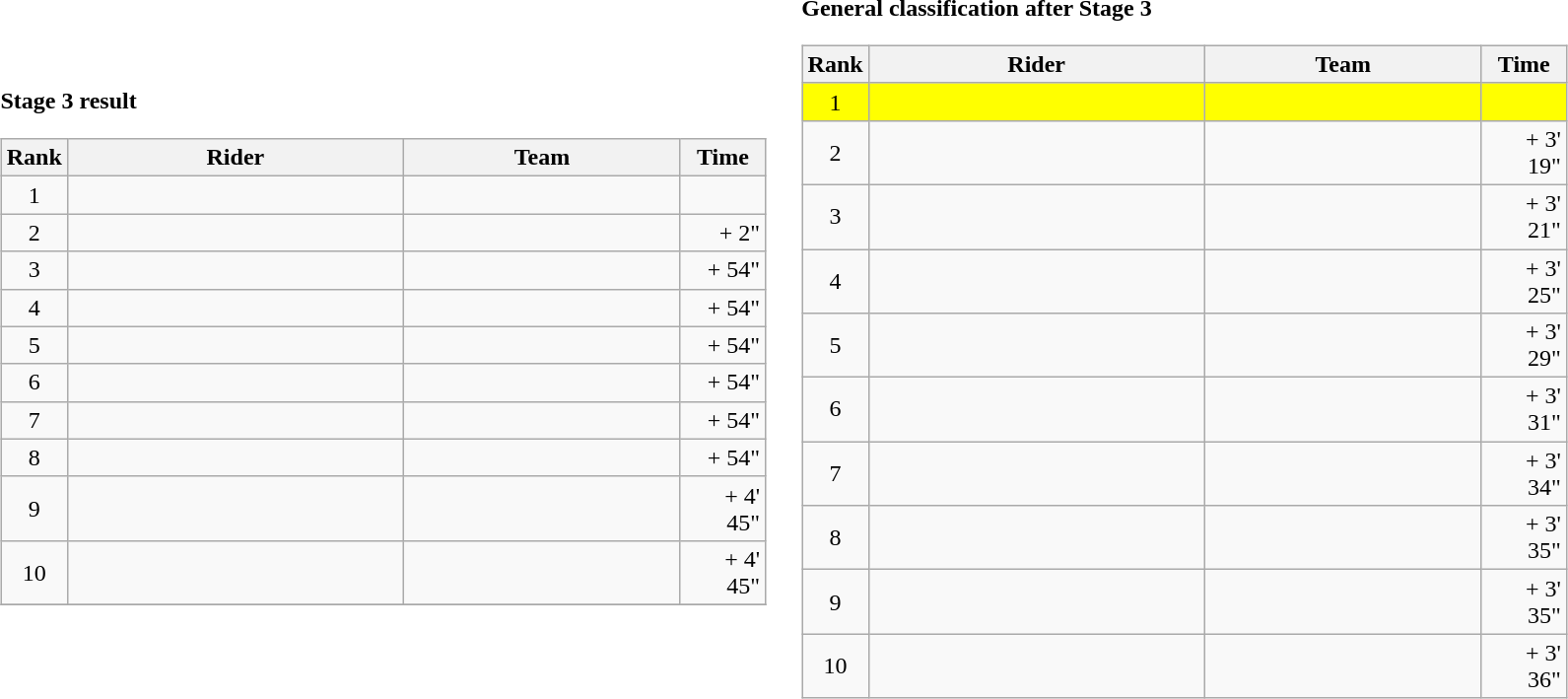<table>
<tr>
<td><strong>Stage 3 result</strong><br><table class="wikitable">
<tr>
<th width="8">Rank</th>
<th width="220">Rider</th>
<th width="180">Team</th>
<th width="50">Time</th>
</tr>
<tr>
<td style="text-align:center;">1</td>
<td></td>
<td></td>
<td align="right"></td>
</tr>
<tr>
<td style="text-align:center;">2</td>
<td></td>
<td></td>
<td align="right">+ 2"</td>
</tr>
<tr>
<td style="text-align:center;">3</td>
<td></td>
<td></td>
<td align="right">+ 54"</td>
</tr>
<tr>
<td style="text-align:center;">4</td>
<td></td>
<td></td>
<td align="right">+ 54"</td>
</tr>
<tr>
<td style="text-align:center;">5</td>
<td></td>
<td></td>
<td align="right">+ 54"</td>
</tr>
<tr>
<td style="text-align:center;">6</td>
<td></td>
<td></td>
<td align="right">+ 54"</td>
</tr>
<tr>
<td style="text-align:center;">7</td>
<td></td>
<td></td>
<td align="right">+ 54"</td>
</tr>
<tr>
<td style="text-align:center;">8</td>
<td></td>
<td></td>
<td align="right">+ 54"</td>
</tr>
<tr>
<td style="text-align:center;">9</td>
<td></td>
<td></td>
<td align="right">+ 4' 45"</td>
</tr>
<tr>
<td style="text-align:center;">10</td>
<td></td>
<td></td>
<td align="right">+ 4' 45"</td>
</tr>
<tr>
</tr>
</table>
</td>
<td></td>
<td><strong>General classification after Stage 3</strong><br><table class="wikitable">
<tr>
<th width="8">Rank</th>
<th width="220">Rider</th>
<th width="180">Team</th>
<th width="50">Time</th>
</tr>
<tr bgcolor=Yellow>
<td style="text-align:center;">1</td>
<td> </td>
<td></td>
<td align="right"></td>
</tr>
<tr>
<td style="text-align:center;">2</td>
<td></td>
<td></td>
<td align="right">+ 3' 19"</td>
</tr>
<tr>
<td style="text-align:center;">3</td>
<td></td>
<td></td>
<td align="right">+ 3' 21"</td>
</tr>
<tr>
<td style="text-align:center;">4</td>
<td></td>
<td></td>
<td align="right">+ 3' 25"</td>
</tr>
<tr>
<td style="text-align:center;">5</td>
<td></td>
<td></td>
<td align="right">+ 3' 29"</td>
</tr>
<tr>
<td style="text-align:center;">6</td>
<td></td>
<td></td>
<td align="right">+ 3' 31"</td>
</tr>
<tr>
<td style="text-align:center;">7</td>
<td></td>
<td></td>
<td align="right">+ 3' 34"</td>
</tr>
<tr>
<td style="text-align:center;">8</td>
<td></td>
<td></td>
<td align="right">+ 3' 35"</td>
</tr>
<tr>
<td style="text-align:center;">9</td>
<td></td>
<td></td>
<td align="right">+ 3' 35"</td>
</tr>
<tr>
<td style="text-align:center;">10</td>
<td></td>
<td></td>
<td align="right">+ 3' 36"</td>
</tr>
</table>
</td>
</tr>
</table>
